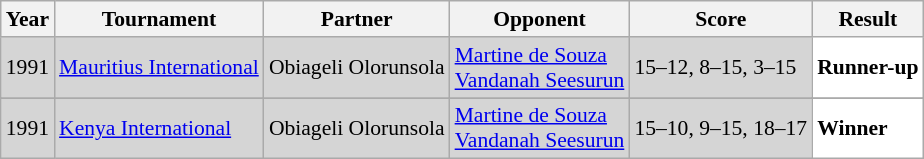<table class="sortable wikitable" style="font-size: 90%;">
<tr>
<th>Year</th>
<th>Tournament</th>
<th>Partner</th>
<th>Opponent</th>
<th>Score</th>
<th>Result</th>
</tr>
<tr style="background:#D5D5D5">
<td align="center">1991</td>
<td align="left"><a href='#'>Mauritius International</a></td>
<td align="left"> Obiageli Olorunsola</td>
<td align="left"> <a href='#'>Martine de Souza</a> <br>  <a href='#'>Vandanah Seesurun</a></td>
<td align="left">15–12, 8–15, 3–15</td>
<td style="text-align:left; background:white"> <strong>Runner-up</strong></td>
</tr>
<tr>
</tr>
<tr style="background:#D5D5D5">
<td align="center">1991</td>
<td align="left"><a href='#'>Kenya International</a></td>
<td align="left"> Obiageli Olorunsola</td>
<td align="left"> <a href='#'>Martine de Souza</a> <br>  <a href='#'>Vandanah Seesurun</a></td>
<td align="left">15–10, 9–15, 18–17</td>
<td style="text-align:left; background:white"> <strong>Winner</strong></td>
</tr>
</table>
